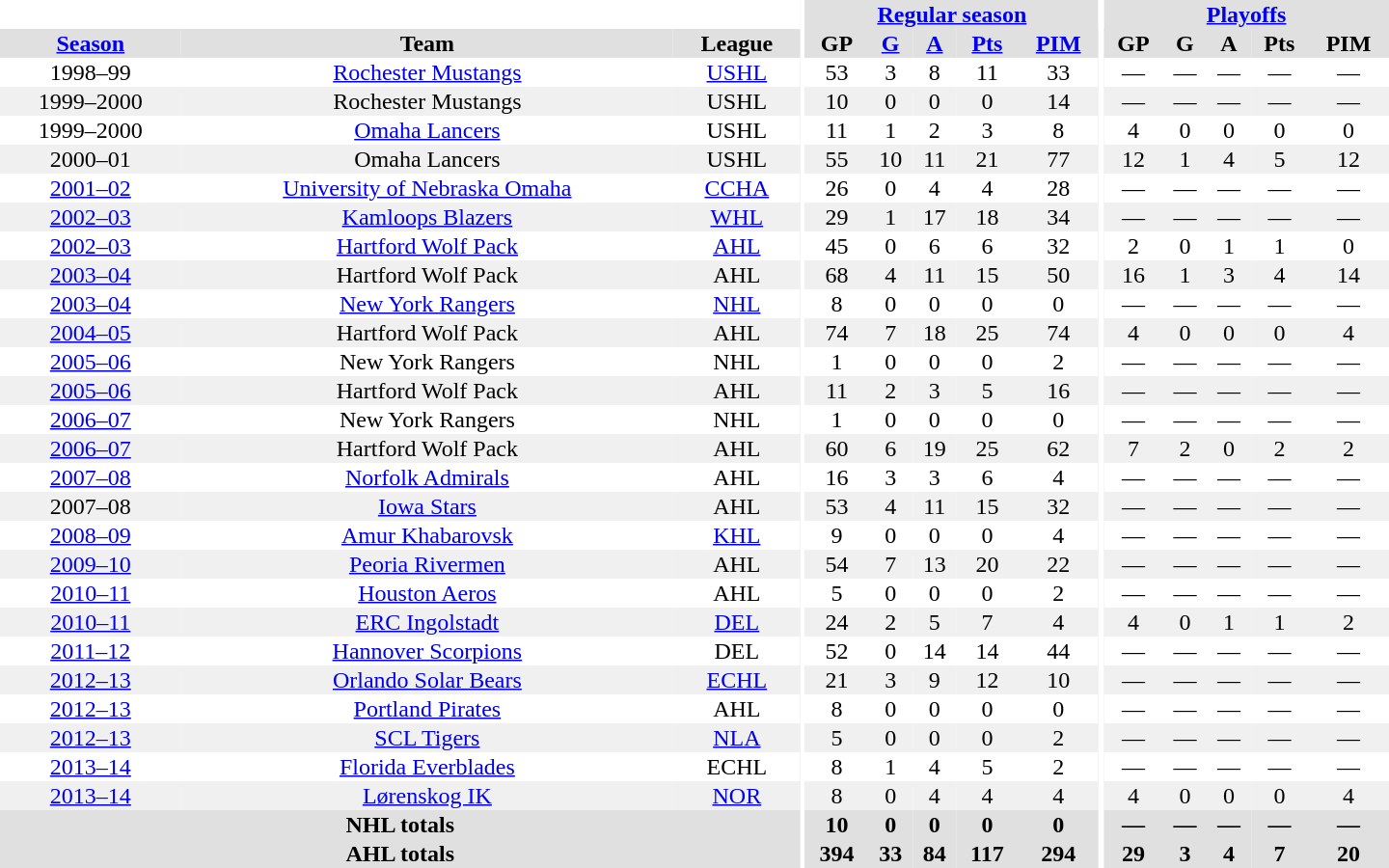<table border="0" cellpadding="1" cellspacing="0" style="text-align:center; width:60em">
<tr bgcolor="#e0e0e0">
<th colspan="3" bgcolor="#ffffff"></th>
<th rowspan="99" bgcolor="#ffffff"></th>
<th colspan="5"><a href='#'>Regular season</a></th>
<th rowspan="99" bgcolor="#ffffff"></th>
<th colspan="5"><a href='#'>Playoffs</a></th>
</tr>
<tr bgcolor="#e0e0e0">
<th><a href='#'>Season</a></th>
<th>Team</th>
<th>League</th>
<th>GP</th>
<th><a href='#'>G</a></th>
<th><a href='#'>A</a></th>
<th><a href='#'>Pts</a></th>
<th><a href='#'>PIM</a></th>
<th>GP</th>
<th>G</th>
<th>A</th>
<th>Pts</th>
<th>PIM</th>
</tr>
<tr>
<td>1998–99</td>
<td><a href='#'>Rochester Mustangs</a></td>
<td><a href='#'>USHL</a></td>
<td>53</td>
<td>3</td>
<td>8</td>
<td>11</td>
<td>33</td>
<td>—</td>
<td>—</td>
<td>—</td>
<td>—</td>
<td>—</td>
</tr>
<tr bgcolor="#f0f0f0">
<td>1999–2000</td>
<td>Rochester Mustangs</td>
<td>USHL</td>
<td>10</td>
<td>0</td>
<td>0</td>
<td>0</td>
<td>14</td>
<td>—</td>
<td>—</td>
<td>—</td>
<td>—</td>
<td>—</td>
</tr>
<tr>
<td>1999–2000</td>
<td><a href='#'>Omaha Lancers</a></td>
<td>USHL</td>
<td>11</td>
<td>1</td>
<td>2</td>
<td>3</td>
<td>8</td>
<td>4</td>
<td>0</td>
<td>0</td>
<td>0</td>
<td>0</td>
</tr>
<tr bgcolor="#f0f0f0">
<td>2000–01</td>
<td>Omaha Lancers</td>
<td>USHL</td>
<td>55</td>
<td>10</td>
<td>11</td>
<td>21</td>
<td>77</td>
<td>12</td>
<td>1</td>
<td>4</td>
<td>5</td>
<td>12</td>
</tr>
<tr>
<td><a href='#'>2001–02</a></td>
<td><a href='#'>University of Nebraska Omaha</a></td>
<td><a href='#'>CCHA</a></td>
<td>26</td>
<td>0</td>
<td>4</td>
<td>4</td>
<td>28</td>
<td>—</td>
<td>—</td>
<td>—</td>
<td>—</td>
<td>—</td>
</tr>
<tr bgcolor="#f0f0f0">
<td><a href='#'>2002–03</a></td>
<td><a href='#'>Kamloops Blazers</a></td>
<td><a href='#'>WHL</a></td>
<td>29</td>
<td>1</td>
<td>17</td>
<td>18</td>
<td>34</td>
<td>—</td>
<td>—</td>
<td>—</td>
<td>—</td>
<td>—</td>
</tr>
<tr>
<td><a href='#'>2002–03</a></td>
<td><a href='#'>Hartford Wolf Pack</a></td>
<td><a href='#'>AHL</a></td>
<td>45</td>
<td>0</td>
<td>6</td>
<td>6</td>
<td>32</td>
<td>2</td>
<td>0</td>
<td>1</td>
<td>1</td>
<td>0</td>
</tr>
<tr bgcolor="#f0f0f0">
<td><a href='#'>2003–04</a></td>
<td>Hartford Wolf Pack</td>
<td>AHL</td>
<td>68</td>
<td>4</td>
<td>11</td>
<td>15</td>
<td>50</td>
<td>16</td>
<td>1</td>
<td>3</td>
<td>4</td>
<td>14</td>
</tr>
<tr>
<td><a href='#'>2003–04</a></td>
<td><a href='#'>New York Rangers</a></td>
<td><a href='#'>NHL</a></td>
<td>8</td>
<td>0</td>
<td>0</td>
<td>0</td>
<td>0</td>
<td>—</td>
<td>—</td>
<td>—</td>
<td>—</td>
<td>—</td>
</tr>
<tr bgcolor="#f0f0f0">
<td><a href='#'>2004–05</a></td>
<td>Hartford Wolf Pack</td>
<td>AHL</td>
<td>74</td>
<td>7</td>
<td>18</td>
<td>25</td>
<td>74</td>
<td>4</td>
<td>0</td>
<td>0</td>
<td>0</td>
<td>4</td>
</tr>
<tr>
<td><a href='#'>2005–06</a></td>
<td>New York Rangers</td>
<td>NHL</td>
<td>1</td>
<td>0</td>
<td>0</td>
<td>0</td>
<td>2</td>
<td>—</td>
<td>—</td>
<td>—</td>
<td>—</td>
<td>—</td>
</tr>
<tr bgcolor="#f0f0f0">
<td><a href='#'>2005–06</a></td>
<td>Hartford Wolf Pack</td>
<td>AHL</td>
<td>11</td>
<td>2</td>
<td>3</td>
<td>5</td>
<td>16</td>
<td>—</td>
<td>—</td>
<td>—</td>
<td>—</td>
<td>—</td>
</tr>
<tr>
<td><a href='#'>2006–07</a></td>
<td>New York Rangers</td>
<td>NHL</td>
<td>1</td>
<td>0</td>
<td>0</td>
<td>0</td>
<td>0</td>
<td>—</td>
<td>—</td>
<td>—</td>
<td>—</td>
<td>—</td>
</tr>
<tr bgcolor="#f0f0f0">
<td><a href='#'>2006–07</a></td>
<td>Hartford Wolf Pack</td>
<td>AHL</td>
<td>60</td>
<td>6</td>
<td>19</td>
<td>25</td>
<td>62</td>
<td>7</td>
<td>2</td>
<td>0</td>
<td>2</td>
<td>2</td>
</tr>
<tr>
<td><a href='#'>2007–08</a></td>
<td><a href='#'>Norfolk Admirals</a></td>
<td>AHL</td>
<td>16</td>
<td>3</td>
<td>3</td>
<td>6</td>
<td>4</td>
<td>—</td>
<td>—</td>
<td>—</td>
<td>—</td>
<td>—</td>
</tr>
<tr bgcolor="#f0f0f0">
<td>2007–08</td>
<td><a href='#'>Iowa Stars</a></td>
<td>AHL</td>
<td>53</td>
<td>4</td>
<td>11</td>
<td>15</td>
<td>32</td>
<td>—</td>
<td>—</td>
<td>—</td>
<td>—</td>
<td>—</td>
</tr>
<tr>
<td><a href='#'>2008–09</a></td>
<td><a href='#'>Amur Khabarovsk</a></td>
<td><a href='#'>KHL</a></td>
<td>9</td>
<td>0</td>
<td>0</td>
<td>0</td>
<td>4</td>
<td>—</td>
<td>—</td>
<td>—</td>
<td>—</td>
<td>—</td>
</tr>
<tr bgcolor="#f0f0f0">
<td><a href='#'>2009–10</a></td>
<td><a href='#'>Peoria Rivermen</a></td>
<td>AHL</td>
<td>54</td>
<td>7</td>
<td>13</td>
<td>20</td>
<td>22</td>
<td>—</td>
<td>—</td>
<td>—</td>
<td>—</td>
<td>—</td>
</tr>
<tr>
<td><a href='#'>2010–11</a></td>
<td><a href='#'>Houston Aeros</a></td>
<td>AHL</td>
<td>5</td>
<td>0</td>
<td>0</td>
<td>0</td>
<td>2</td>
<td>—</td>
<td>—</td>
<td>—</td>
<td>—</td>
<td>—</td>
</tr>
<tr bgcolor="#f0f0f0">
<td><a href='#'>2010–11</a></td>
<td><a href='#'>ERC Ingolstadt</a></td>
<td><a href='#'>DEL</a></td>
<td>24</td>
<td>2</td>
<td>5</td>
<td>7</td>
<td>4</td>
<td>4</td>
<td>0</td>
<td>1</td>
<td>1</td>
<td>2</td>
</tr>
<tr>
<td><a href='#'>2011–12</a></td>
<td><a href='#'>Hannover Scorpions</a></td>
<td>DEL</td>
<td>52</td>
<td>0</td>
<td>14</td>
<td>14</td>
<td>44</td>
<td>—</td>
<td>—</td>
<td>—</td>
<td>—</td>
<td>—</td>
</tr>
<tr bgcolor="#f0f0f0">
<td><a href='#'>2012–13</a></td>
<td><a href='#'>Orlando Solar Bears</a></td>
<td><a href='#'>ECHL</a></td>
<td>21</td>
<td>3</td>
<td>9</td>
<td>12</td>
<td>10</td>
<td>—</td>
<td>—</td>
<td>—</td>
<td>—</td>
<td>—</td>
</tr>
<tr>
<td><a href='#'>2012–13</a></td>
<td><a href='#'>Portland Pirates</a></td>
<td>AHL</td>
<td>8</td>
<td>0</td>
<td>0</td>
<td>0</td>
<td>0</td>
<td>—</td>
<td>—</td>
<td>—</td>
<td>—</td>
<td>—</td>
</tr>
<tr bgcolor="#f0f0f0">
<td><a href='#'>2012–13</a></td>
<td><a href='#'>SCL Tigers</a></td>
<td><a href='#'>NLA</a></td>
<td>5</td>
<td>0</td>
<td>0</td>
<td>0</td>
<td>2</td>
<td>—</td>
<td>—</td>
<td>—</td>
<td>—</td>
<td>—</td>
</tr>
<tr>
<td><a href='#'>2013–14</a></td>
<td><a href='#'>Florida Everblades</a></td>
<td>ECHL</td>
<td>8</td>
<td>1</td>
<td>4</td>
<td>5</td>
<td>2</td>
<td>—</td>
<td>—</td>
<td>—</td>
<td>—</td>
<td>—</td>
</tr>
<tr bgcolor="#f0f0f0">
<td><a href='#'>2013–14</a></td>
<td><a href='#'>Lørenskog IK</a></td>
<td><a href='#'>NOR</a></td>
<td>8</td>
<td>0</td>
<td>4</td>
<td>4</td>
<td>4</td>
<td>4</td>
<td>0</td>
<td>0</td>
<td>0</td>
<td>4</td>
</tr>
<tr bgcolor="#e0e0e0">
<th colspan="3">NHL totals</th>
<th>10</th>
<th>0</th>
<th>0</th>
<th>0</th>
<th>0</th>
<th>—</th>
<th>—</th>
<th>—</th>
<th>—</th>
<th>—</th>
</tr>
<tr bgcolor="#e0e0e0">
<th colspan="3">AHL totals</th>
<th>394</th>
<th>33</th>
<th>84</th>
<th>117</th>
<th>294</th>
<th>29</th>
<th>3</th>
<th>4</th>
<th>7</th>
<th>20</th>
</tr>
</table>
